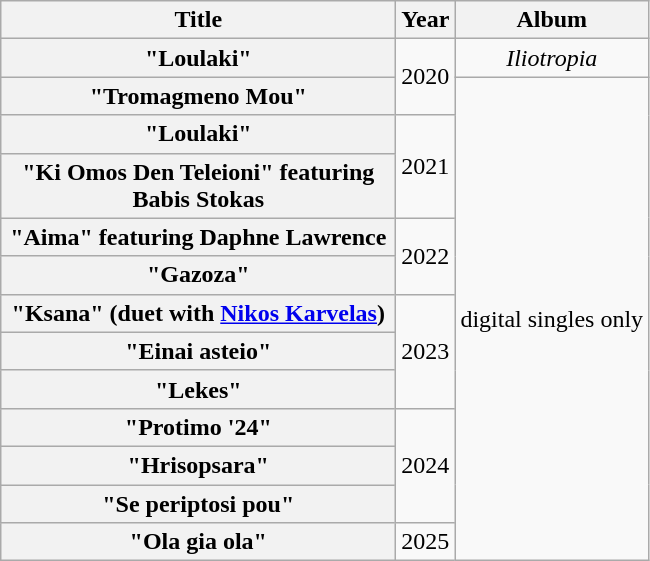<table class="wikitable plainrowheaders" style="text-align:center;">
<tr>
<th scope="col" style="width:16em;">Title</th>
<th scope="col">Year</th>
<th scope="col">Album</th>
</tr>
<tr>
<th scope="row">"Loulaki"</th>
<td rowspan="2">2020</td>
<td rowspan="1"><em>Iliotropia</em></td>
</tr>
<tr>
<th scope="row">"Tromagmeno Mou"</th>
<td rowspan="12">digital singles only</td>
</tr>
<tr>
<th scope="row">"Loulaki"</th>
<td rowspan="2">2021</td>
</tr>
<tr>
<th scope="row">"Ki Omos Den Teleioni" featuring Babis Stokas</th>
</tr>
<tr>
<th scope="row">"Aima" featuring Daphne Lawrence</th>
<td rowspan="2">2022</td>
</tr>
<tr>
<th scope="row">"Gazoza"</th>
</tr>
<tr>
<th scope="row">"Ksana" (duet with <a href='#'>Nikos Karvelas</a>)</th>
<td rowspan="3">2023</td>
</tr>
<tr>
<th scope="row">"Einai asteio"</th>
</tr>
<tr>
<th scope="row">"Lekes"</th>
</tr>
<tr>
<th scope="row">"Protimo '24"</th>
<td rowspan="3">2024</td>
</tr>
<tr>
<th scope="row">"Hrisopsara"</th>
</tr>
<tr>
<th scope="row">"Se periptosi pou"</th>
</tr>
<tr>
<th scope="row">"Ola gia ola"</th>
<td>2025</td>
</tr>
</table>
